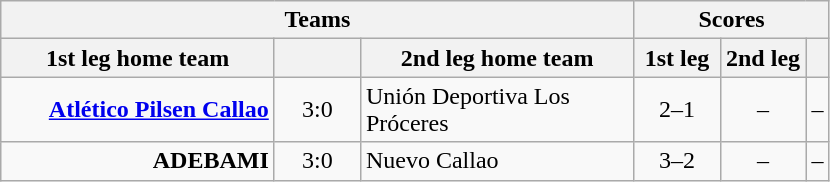<table class="wikitable" style="text-align: center;">
<tr>
<th colspan=3>Teams</th>
<th colspan=3>Scores</th>
</tr>
<tr>
<th width="175">1st leg home team</th>
<th width="50"></th>
<th width="175">2nd leg home team</th>
<th width="50">1st leg</th>
<th width="50">2nd leg</th>
<th></th>
</tr>
<tr>
<td align=right><strong><a href='#'>Atlético Pilsen Callao</a></strong></td>
<td>3:0</td>
<td align=left>Unión Deportiva Los Próceres</td>
<td>2–1</td>
<td>–</td>
<td>–</td>
</tr>
<tr>
<td align=right><strong>ADEBAMI</strong></td>
<td>3:0</td>
<td align=left>Nuevo Callao</td>
<td>3–2</td>
<td>–</td>
<td>–</td>
</tr>
</table>
